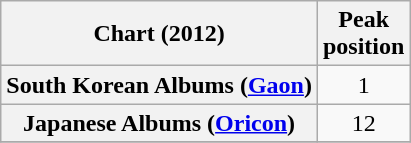<table class="wikitable plainrowheaders" style="text-align:center">
<tr>
<th scope="col" rowspan="1">Chart (2012)</th>
<th scope="col" colspan="1">Peak<br>position</th>
</tr>
<tr>
<th scope="row">South Korean Albums (<a href='#'>Gaon</a>)</th>
<td>1</td>
</tr>
<tr>
<th scope="row">Japanese Albums (<a href='#'>Oricon</a>)</th>
<td>12</td>
</tr>
<tr>
</tr>
</table>
